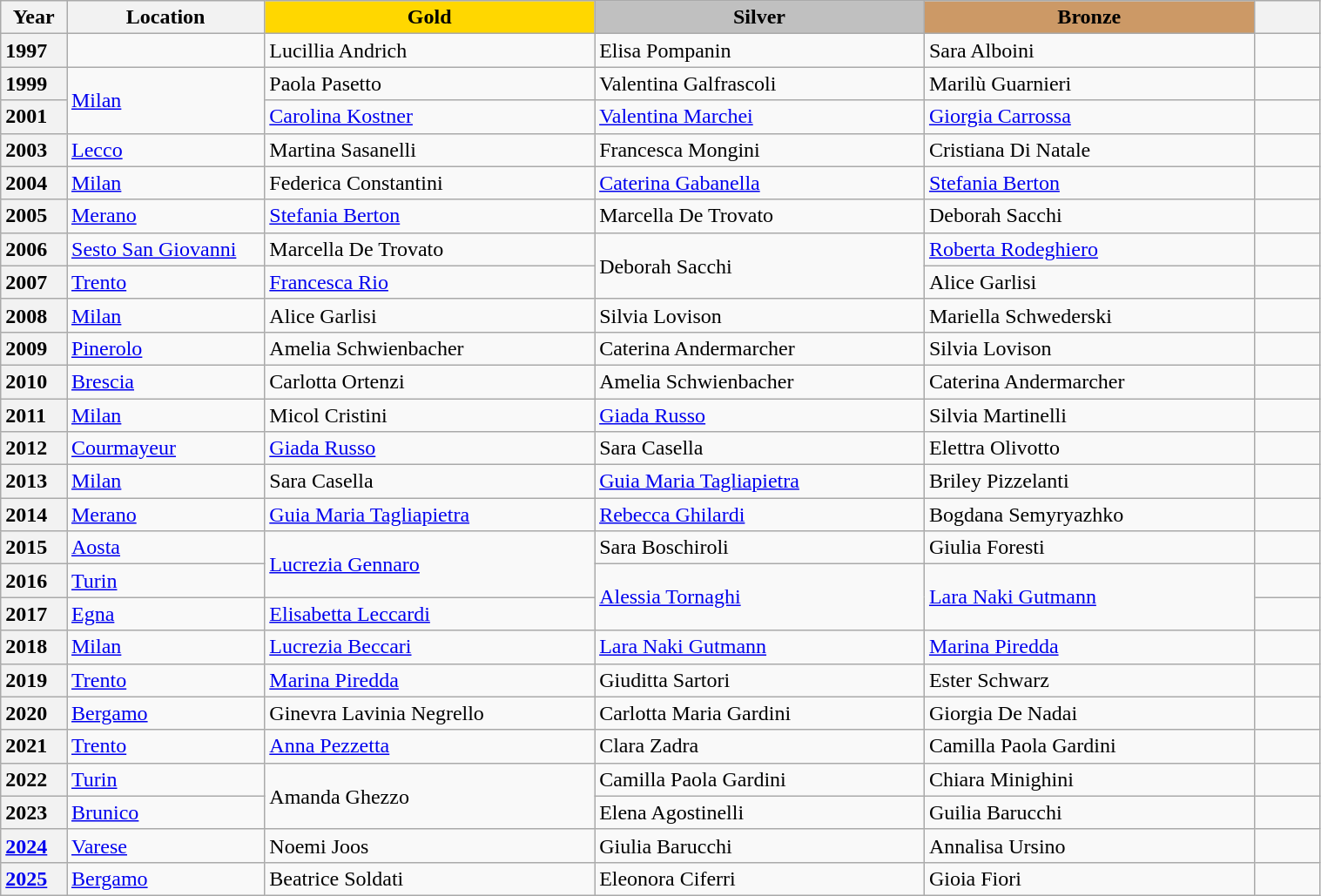<table class="wikitable unsortable" style="text-align:left; width:80%">
<tr>
<th scope="col" style="text-align:center; width:5%">Year</th>
<th scope="col" style="text-align:center; width:15%">Location</th>
<th scope="col" style="text-align:center; width:25%; background:gold">Gold</th>
<th scope="col" style="text-align:center; width:25%; background:silver">Silver</th>
<th scope="col" style="text-align:center; width:25%; background:#c96">Bronze</th>
<th scope="col" style="text-align:center; width:5%"></th>
</tr>
<tr>
<th scope="row" style="text-align:left">1997</th>
<td></td>
<td>Lucillia Andrich</td>
<td>Elisa Pompanin</td>
<td>Sara Alboini</td>
<td></td>
</tr>
<tr>
<th scope="row" style="text-align:left">1999</th>
<td rowspan="2"><a href='#'>Milan</a></td>
<td>Paola Pasetto</td>
<td>Valentina Galfrascoli</td>
<td>Marilù Guarnieri</td>
<td></td>
</tr>
<tr>
<th scope="row" style="text-align:left">2001</th>
<td><a href='#'>Carolina Kostner</a></td>
<td><a href='#'>Valentina Marchei</a></td>
<td><a href='#'>Giorgia Carrossa</a></td>
<td></td>
</tr>
<tr>
<th scope="row" style="text-align:left">2003</th>
<td><a href='#'>Lecco</a></td>
<td>Martina Sasanelli</td>
<td>Francesca Mongini</td>
<td>Cristiana Di Natale</td>
<td></td>
</tr>
<tr>
<th scope="row" style="text-align:left">2004</th>
<td><a href='#'>Milan</a></td>
<td>Federica Constantini</td>
<td><a href='#'>Caterina Gabanella</a></td>
<td><a href='#'>Stefania Berton</a></td>
<td></td>
</tr>
<tr>
<th scope="row" style="text-align:left">2005</th>
<td><a href='#'>Merano</a></td>
<td><a href='#'>Stefania Berton</a></td>
<td>Marcella De Trovato</td>
<td>Deborah Sacchi</td>
<td></td>
</tr>
<tr>
<th scope="row" style="text-align:left">2006</th>
<td><a href='#'>Sesto San Giovanni</a></td>
<td>Marcella De Trovato</td>
<td rowspan="2">Deborah Sacchi</td>
<td><a href='#'>Roberta Rodeghiero</a></td>
<td></td>
</tr>
<tr>
<th scope="row" style="text-align:left">2007</th>
<td><a href='#'>Trento</a></td>
<td><a href='#'>Francesca Rio</a></td>
<td>Alice Garlisi</td>
<td></td>
</tr>
<tr>
<th scope="row" style="text-align:left">2008</th>
<td><a href='#'>Milan</a></td>
<td>Alice Garlisi</td>
<td>Silvia Lovison</td>
<td>Mariella Schwederski</td>
<td></td>
</tr>
<tr>
<th scope="row" style="text-align:left">2009</th>
<td><a href='#'>Pinerolo</a></td>
<td>Amelia Schwienbacher</td>
<td>Caterina Andermarcher</td>
<td>Silvia Lovison</td>
<td></td>
</tr>
<tr>
<th scope="row" style="text-align:left">2010</th>
<td><a href='#'>Brescia</a></td>
<td>Carlotta Ortenzi</td>
<td>Amelia Schwienbacher</td>
<td>Caterina Andermarcher</td>
<td></td>
</tr>
<tr>
<th scope="row" style="text-align:left">2011</th>
<td><a href='#'>Milan</a></td>
<td>Micol Cristini</td>
<td><a href='#'>Giada Russo</a></td>
<td>Silvia Martinelli</td>
<td></td>
</tr>
<tr>
<th scope="row" style="text-align:left">2012</th>
<td><a href='#'>Courmayeur</a></td>
<td><a href='#'>Giada Russo</a></td>
<td>Sara Casella</td>
<td>Elettra Olivotto</td>
<td></td>
</tr>
<tr>
<th scope="row" style="text-align:left">2013</th>
<td><a href='#'>Milan</a></td>
<td>Sara Casella</td>
<td><a href='#'>Guia Maria Tagliapietra</a></td>
<td>Briley Pizzelanti</td>
<td></td>
</tr>
<tr>
<th scope="row" style="text-align:left">2014</th>
<td><a href='#'>Merano</a></td>
<td><a href='#'>Guia Maria Tagliapietra</a></td>
<td><a href='#'>Rebecca Ghilardi</a></td>
<td>Bogdana Semyryazhko</td>
<td></td>
</tr>
<tr>
<th scope="row" style="text-align:left">2015</th>
<td><a href='#'>Aosta</a></td>
<td rowspan="2"><a href='#'>Lucrezia Gennaro</a></td>
<td>Sara Boschiroli</td>
<td>Giulia Foresti</td>
<td></td>
</tr>
<tr>
<th scope="row" style="text-align:left">2016</th>
<td><a href='#'>Turin</a></td>
<td rowspan="2"><a href='#'>Alessia Tornaghi</a></td>
<td rowspan="2"><a href='#'>Lara Naki Gutmann</a></td>
<td></td>
</tr>
<tr>
<th scope="row" style="text-align:left">2017</th>
<td><a href='#'>Egna</a></td>
<td><a href='#'>Elisabetta Leccardi</a></td>
<td></td>
</tr>
<tr>
<th scope="row" style="text-align:left">2018</th>
<td><a href='#'>Milan</a></td>
<td><a href='#'>Lucrezia Beccari</a></td>
<td><a href='#'>Lara Naki Gutmann</a></td>
<td><a href='#'>Marina Piredda</a></td>
<td></td>
</tr>
<tr>
<th scope="row" style="text-align:left">2019</th>
<td><a href='#'>Trento</a></td>
<td><a href='#'>Marina Piredda</a></td>
<td>Giuditta Sartori</td>
<td>Ester Schwarz</td>
<td></td>
</tr>
<tr>
<th scope="row" style="text-align:left">2020</th>
<td><a href='#'>Bergamo</a></td>
<td>Ginevra Lavinia Negrello</td>
<td>Carlotta Maria Gardini</td>
<td>Giorgia De Nadai</td>
<td></td>
</tr>
<tr>
<th scope="row" style="text-align:left">2021</th>
<td><a href='#'>Trento</a></td>
<td><a href='#'>Anna Pezzetta</a></td>
<td>Clara Zadra</td>
<td>Camilla Paola Gardini</td>
<td></td>
</tr>
<tr>
<th scope="row" style="text-align:left">2022</th>
<td><a href='#'>Turin</a></td>
<td rowspan="2">Amanda Ghezzo</td>
<td>Camilla Paola Gardini</td>
<td>Chiara Minighini</td>
<td></td>
</tr>
<tr>
<th scope="row" style="text-align:left">2023</th>
<td><a href='#'>Brunico</a></td>
<td>Elena Agostinelli</td>
<td>Guilia Barucchi</td>
<td></td>
</tr>
<tr>
<th scope="row" style="text-align:left"><a href='#'>2024</a></th>
<td><a href='#'>Varese</a></td>
<td>Noemi Joos</td>
<td>Giulia Barucchi</td>
<td>Annalisa Ursino</td>
<td></td>
</tr>
<tr>
<th scope="row" style="text-align:left"><a href='#'>2025</a></th>
<td><a href='#'>Bergamo</a></td>
<td>Beatrice Soldati</td>
<td>Eleonora Ciferri</td>
<td>Gioia Fiori</td>
<td></td>
</tr>
</table>
